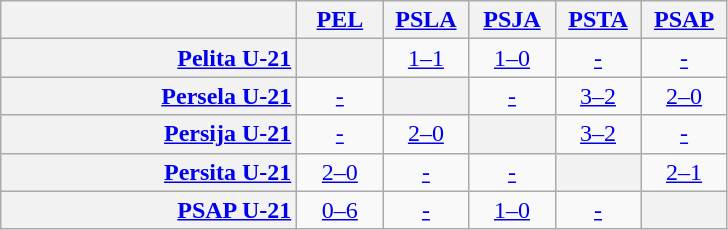<table class="wikitable" style="text-align:center">
<tr>
<th width="190"> </th>
<th width="50"><a href='#'>PEL</a></th>
<th width="50"><a href='#'>PSLA</a></th>
<th width="50"><a href='#'>PSJA</a></th>
<th width="50"><a href='#'>PSTA</a></th>
<th width="50"><a href='#'>PSAP</a></th>
</tr>
<tr>
<th style="text-align:right;"><a href='#'>Pelita U-21</a></th>
<th></th>
<td><a href='#'>1–1</a></td>
<td><a href='#'>1–0</a></td>
<td><a href='#'>-</a></td>
<td><a href='#'>-</a></td>
</tr>
<tr>
<th style="text-align:right;"><a href='#'>Persela U-21</a></th>
<td><a href='#'>-</a></td>
<th></th>
<td><a href='#'>-</a></td>
<td><a href='#'>3–2</a></td>
<td><a href='#'>2–0</a></td>
</tr>
<tr>
<th style="text-align:right;"><a href='#'>Persija U-21</a></th>
<td><a href='#'>-</a></td>
<td><a href='#'>2–0</a></td>
<th></th>
<td><a href='#'>3–2</a></td>
<td><a href='#'>-</a></td>
</tr>
<tr>
<th style="text-align:right;"><a href='#'>Persita U-21</a></th>
<td><a href='#'>2–0</a></td>
<td><a href='#'>-</a></td>
<td><a href='#'>-</a></td>
<th></th>
<td><a href='#'>2–1</a></td>
</tr>
<tr>
<th style="text-align:right;"><a href='#'>PSAP U-21</a></th>
<td><a href='#'>0–6</a></td>
<td><a href='#'>-</a></td>
<td><a href='#'>1–0</a></td>
<td><a href='#'>-</a></td>
<th></th>
</tr>
</table>
